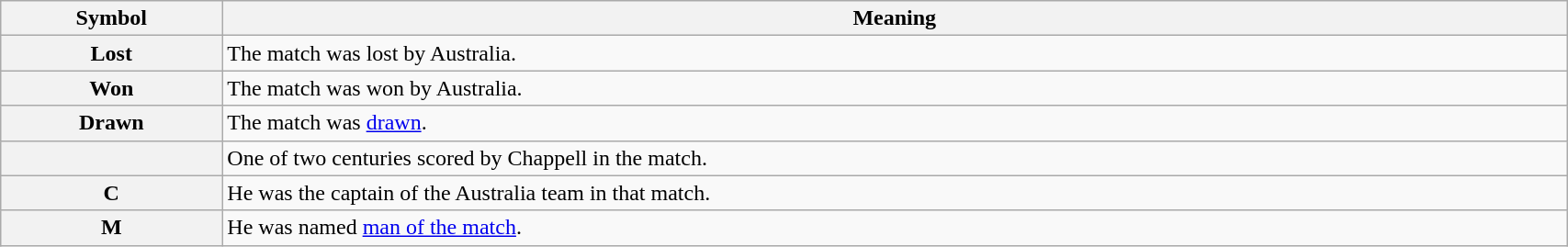<table class="wikitable plainrowheaders" border="1" width="90%">
<tr>
<th scope="col">Symbol</th>
<th scope="col">Meaning</th>
</tr>
<tr>
<th scope="row">Lost</th>
<td>The match was lost by Australia.</td>
</tr>
<tr>
<th scope="row">Won</th>
<td>The match was won by Australia.</td>
</tr>
<tr>
<th scope="row">Drawn</th>
<td>The match was <a href='#'>drawn</a>.</td>
</tr>
<tr>
<th scope="row"></th>
<td>One of two centuries scored by Chappell in the match.</td>
</tr>
<tr>
<th scope="row">C</th>
<td>He was the captain of the Australia team in that match.</td>
</tr>
<tr>
<th scope="row">M</th>
<td>He was named <a href='#'>man of the match</a>.</td>
</tr>
</table>
